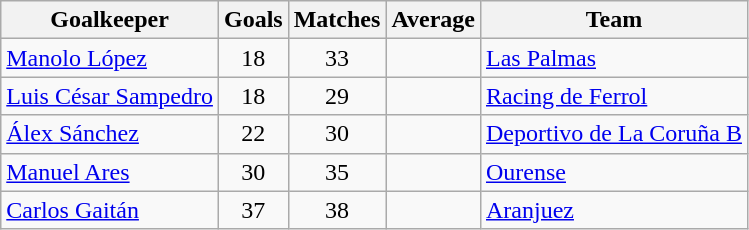<table class="wikitable sortable">
<tr>
<th>Goalkeeper</th>
<th>Goals</th>
<th>Matches</th>
<th>Average</th>
<th>Team</th>
</tr>
<tr>
<td> <a href='#'>Manolo López</a></td>
<td align=center>18</td>
<td align=center>33</td>
<td align=center></td>
<td><a href='#'>Las Palmas</a></td>
</tr>
<tr>
<td> <a href='#'>Luis César Sampedro</a></td>
<td align=center>18</td>
<td align=center>29</td>
<td align=center></td>
<td><a href='#'>Racing de Ferrol</a></td>
</tr>
<tr>
<td> <a href='#'>Álex Sánchez</a></td>
<td align=center>22</td>
<td align=center>30</td>
<td align=center></td>
<td><a href='#'>Deportivo de La Coruña B</a></td>
</tr>
<tr>
<td> <a href='#'>Manuel Ares</a></td>
<td align=center>30</td>
<td align=center>35</td>
<td align=center></td>
<td><a href='#'>Ourense</a></td>
</tr>
<tr>
<td> <a href='#'>Carlos Gaitán</a></td>
<td align=center>37</td>
<td align=center>38</td>
<td align=center></td>
<td><a href='#'>Aranjuez</a></td>
</tr>
</table>
